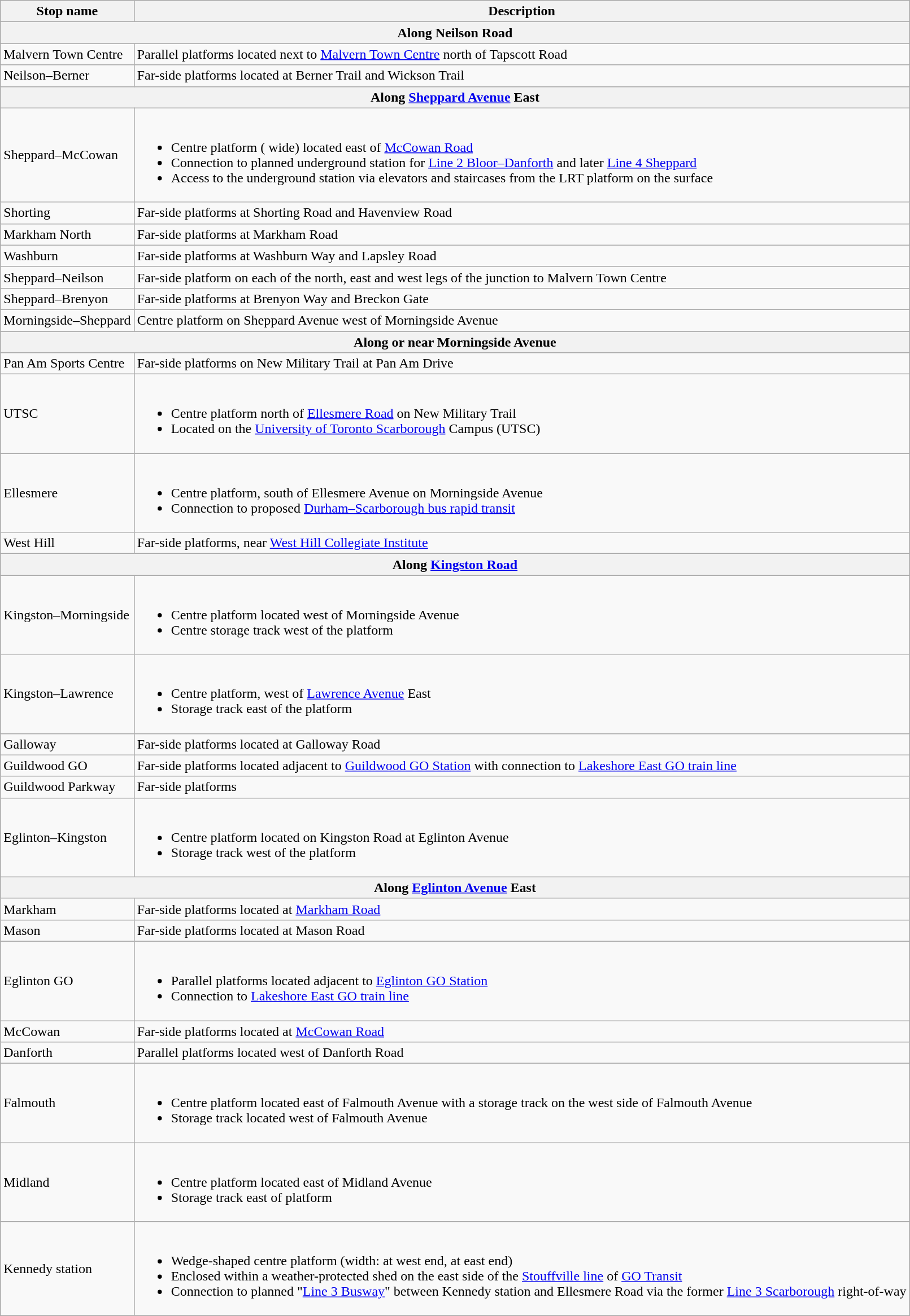<table class="wikitable">
<tr>
<th>Stop name</th>
<th>Description</th>
</tr>
<tr>
<th colspan="2">Along Neilson Road</th>
</tr>
<tr>
<td>Malvern Town Centre</td>
<td>Parallel platforms located next to <a href='#'>Malvern Town Centre</a> north of Tapscott Road</td>
</tr>
<tr>
<td>Neilson–Berner</td>
<td>Far-side platforms located at Berner Trail and Wickson Trail</td>
</tr>
<tr>
<th colspan="2">Along <a href='#'>Sheppard Avenue</a> East</th>
</tr>
<tr>
<td>Sheppard–McCowan</td>
<td><br><ul><li>Centre platform ( wide) located east of <a href='#'>McCowan Road</a></li><li>Connection to planned underground station for <a href='#'>Line 2 Bloor–Danforth</a> and later <a href='#'>Line 4 Sheppard</a></li><li>Access to the underground station via elevators and staircases from the LRT platform on the surface</li></ul></td>
</tr>
<tr>
<td>Shorting</td>
<td>Far-side platforms at Shorting Road and Havenview Road</td>
</tr>
<tr>
<td>Markham North</td>
<td>Far-side platforms at Markham Road</td>
</tr>
<tr>
<td>Washburn</td>
<td>Far-side platforms at Washburn Way and Lapsley Road</td>
</tr>
<tr>
<td>Sheppard–Neilson</td>
<td>Far-side platform on each of the north, east and west legs of the junction to Malvern Town Centre</td>
</tr>
<tr>
<td>Sheppard–Brenyon</td>
<td>Far-side platforms at Brenyon Way and Breckon Gate</td>
</tr>
<tr>
<td>Morningside–Sheppard</td>
<td>Centre platform on Sheppard Avenue west of Morningside Avenue</td>
</tr>
<tr>
<th colspan="2">Along or near Morningside Avenue</th>
</tr>
<tr>
<td>Pan Am Sports Centre</td>
<td>Far-side platforms on New Military Trail at Pan Am Drive</td>
</tr>
<tr>
<td>UTSC</td>
<td><br><ul><li>Centre platform north of <a href='#'>Ellesmere Road</a> on New Military Trail</li><li>Located on the <a href='#'>University of Toronto Scarborough</a> Campus (UTSC)</li></ul></td>
</tr>
<tr>
<td>Ellesmere</td>
<td><br><ul><li>Centre platform, south of Ellesmere Avenue on Morningside Avenue</li><li>Connection to proposed <a href='#'>Durham–Scarborough bus rapid transit</a></li></ul></td>
</tr>
<tr>
<td>West Hill</td>
<td>Far-side platforms, near <a href='#'>West Hill Collegiate Institute</a></td>
</tr>
<tr>
<th colspan="2">Along <a href='#'>Kingston Road</a></th>
</tr>
<tr>
<td>Kingston–Morningside</td>
<td><br><ul><li>Centre platform located west of Morningside Avenue</li><li>Centre storage track west of the platform</li></ul></td>
</tr>
<tr>
<td>Kingston–Lawrence</td>
<td><br><ul><li>Centre platform, west of <a href='#'>Lawrence Avenue</a> East</li><li>Storage track east of the platform</li></ul></td>
</tr>
<tr>
<td>Galloway</td>
<td>Far-side platforms located at Galloway Road</td>
</tr>
<tr>
<td>Guildwood GO</td>
<td>Far-side platforms located adjacent to <a href='#'>Guildwood GO Station</a> with connection to <a href='#'>Lakeshore East GO train line</a></td>
</tr>
<tr>
<td>Guildwood Parkway</td>
<td>Far-side platforms</td>
</tr>
<tr>
<td>Eglinton–Kingston</td>
<td><br><ul><li>Centre platform located on Kingston Road at Eglinton Avenue</li><li>Storage track west of the platform</li></ul></td>
</tr>
<tr>
<th colspan="2">Along <a href='#'>Eglinton Avenue</a> East</th>
</tr>
<tr>
<td>Markham</td>
<td>Far-side platforms located at <a href='#'>Markham Road</a></td>
</tr>
<tr>
<td>Mason</td>
<td>Far-side platforms located at Mason Road</td>
</tr>
<tr>
<td>Eglinton GO</td>
<td><br><ul><li>Parallel platforms located adjacent to <a href='#'>Eglinton GO Station</a></li><li>Connection to <a href='#'>Lakeshore East GO train line</a></li></ul></td>
</tr>
<tr>
<td>McCowan</td>
<td>Far-side platforms located at <a href='#'>McCowan Road</a></td>
</tr>
<tr>
<td>Danforth</td>
<td>Parallel platforms located west of Danforth Road</td>
</tr>
<tr>
<td>Falmouth</td>
<td><br><ul><li>Centre platform located east of Falmouth Avenue with a storage track on the west side of Falmouth Avenue</li><li>Storage track located west of Falmouth Avenue</li></ul></td>
</tr>
<tr>
<td>Midland</td>
<td><br><ul><li>Centre platform located east of Midland Avenue</li><li>Storage track east of platform</li></ul></td>
</tr>
<tr>
<td>Kennedy station</td>
<td><br><ul><li>Wedge-shaped centre platform (width:  at west end,  at east end)</li><li>Enclosed within a weather-protected shed on the east side of the <a href='#'>Stouffville line</a> of <a href='#'>GO Transit</a></li><li>Connection to planned "<a href='#'>Line 3 Busway</a>" between Kennedy station and Ellesmere Road via the former <a href='#'>Line 3 Scarborough</a> right-of-way</li></ul></td>
</tr>
</table>
